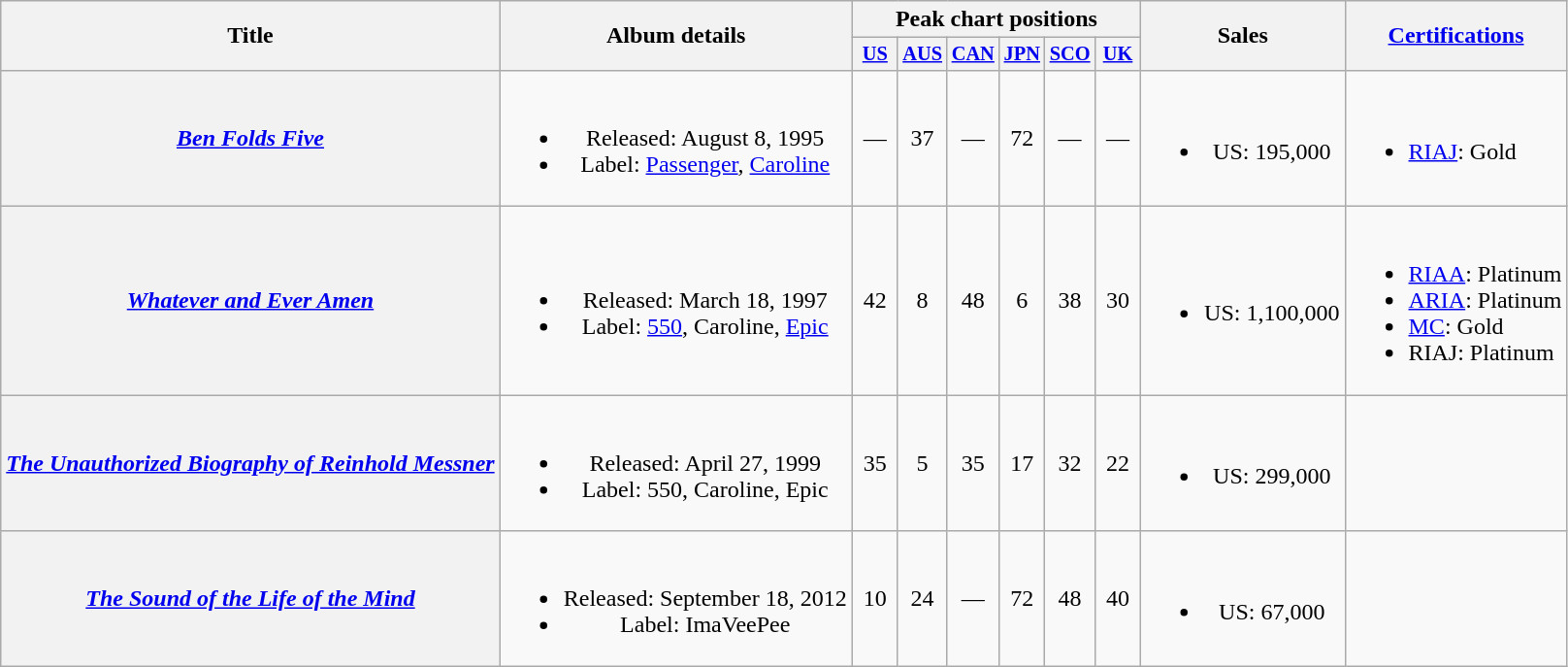<table class="wikitable plainrowheaders" style="text-align: center">
<tr>
<th scope="col" rowspan="2">Title</th>
<th scope="col" rowspan="2">Album details</th>
<th scope="col" colspan="6">Peak chart positions</th>
<th rowspan="2">Sales</th>
<th rowspan="2" scope="col"><a href='#'>Certifications</a></th>
</tr>
<tr>
<th style="width:25px; font-size:85%"><a href='#'>US</a><br></th>
<th style="width:25px; font-size:85%"><a href='#'>AUS</a><br></th>
<th style="width:25px; font-size:85%"><a href='#'>CAN</a><br></th>
<th style="width:25px; font-size:85%"><a href='#'>JPN</a><br></th>
<th style="width:25px; font-size:85%"><a href='#'>SCO</a><br></th>
<th style="width:25px; font-size:85%"><a href='#'>UK</a><br></th>
</tr>
<tr>
<th scope="row"><em><a href='#'>Ben Folds Five</a></em></th>
<td><br><ul><li>Released: August 8, 1995</li><li>Label: <a href='#'>Passenger</a>, <a href='#'>Caroline</a></li></ul></td>
<td>—</td>
<td>37</td>
<td>—</td>
<td>72</td>
<td>—</td>
<td>—</td>
<td><br><ul><li>US: 195,000</li></ul></td>
<td align="left"><br><ul><li><a href='#'>RIAJ</a>: Gold</li></ul></td>
</tr>
<tr>
<th scope="row"><em><a href='#'>Whatever and Ever Amen</a></em></th>
<td><br><ul><li>Released: March 18, 1997</li><li>Label: <a href='#'>550</a>, Caroline, <a href='#'>Epic</a></li></ul></td>
<td>42</td>
<td>8</td>
<td>48</td>
<td>6</td>
<td>38</td>
<td>30</td>
<td><br><ul><li>US: 1,100,000</li></ul></td>
<td align="left"><br><ul><li><a href='#'>RIAA</a>: Platinum</li><li><a href='#'>ARIA</a>: Platinum</li><li><a href='#'>MC</a>: Gold</li><li>RIAJ: Platinum</li></ul></td>
</tr>
<tr>
<th scope="row"><em><a href='#'>The Unauthorized Biography of Reinhold Messner</a></em></th>
<td><br><ul><li>Released: April 27, 1999</li><li>Label: 550, Caroline, Epic</li></ul></td>
<td>35</td>
<td>5</td>
<td>35</td>
<td>17</td>
<td>32</td>
<td>22</td>
<td><br><ul><li>US: 299,000</li></ul></td>
<td></td>
</tr>
<tr>
<th scope="row"><em><a href='#'>The Sound of the Life of the Mind</a></em></th>
<td><br><ul><li>Released: September 18, 2012</li><li>Label: ImaVeePee</li></ul></td>
<td>10</td>
<td>24</td>
<td>—</td>
<td>72</td>
<td>48</td>
<td>40</td>
<td><br><ul><li>US: 67,000</li></ul></td>
<td></td>
</tr>
</table>
